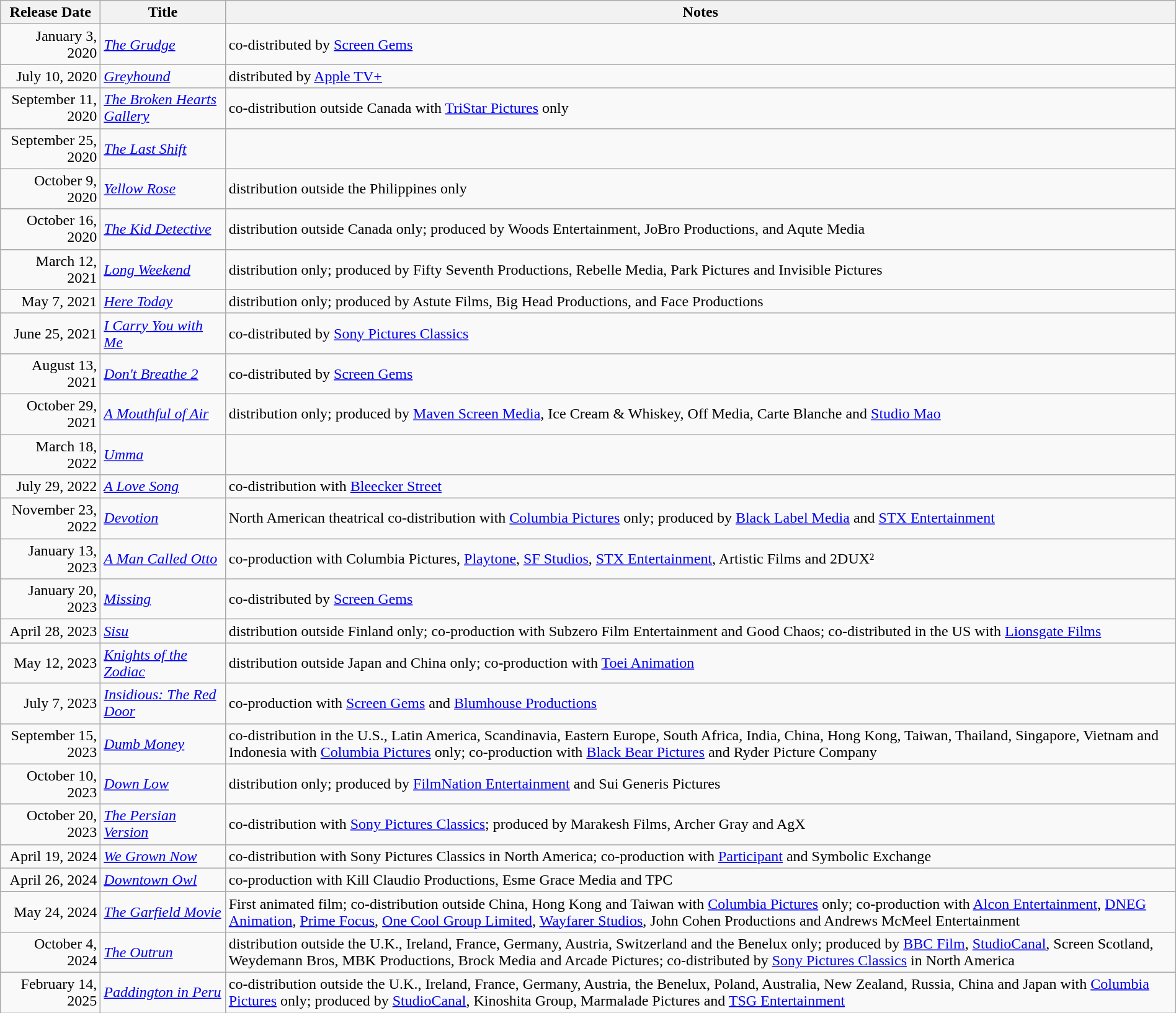<table class="wikitable sortable" style="width:100%;">
<tr>
<th>Release Date</th>
<th>Title</th>
<th>Notes</th>
</tr>
<tr>
<td align="right">January 3, 2020</td>
<td><em><a href='#'>The Grudge</a></em></td>
<td>co-distributed by <a href='#'>Screen Gems</a></td>
</tr>
<tr>
<td align="right">July 10, 2020</td>
<td><em><a href='#'>Greyhound</a></em></td>
<td>distributed by <a href='#'>Apple TV+</a></td>
</tr>
<tr>
<td align="right">September 11, 2020</td>
<td><em><a href='#'>The Broken Hearts Gallery</a></em></td>
<td>co-distribution outside Canada with <a href='#'>TriStar Pictures</a> only</td>
</tr>
<tr>
<td align="right">September 25, 2020</td>
<td><em><a href='#'>The Last Shift</a></em></td>
<td></td>
</tr>
<tr>
<td align="right">October 9, 2020</td>
<td><em><a href='#'>Yellow Rose</a></em></td>
<td>distribution outside the Philippines only</td>
</tr>
<tr>
<td align="right">October 16, 2020</td>
<td><em><a href='#'>The Kid Detective</a></em></td>
<td>distribution outside Canada only; produced by Woods Entertainment, JoBro Productions, and Aqute Media</td>
</tr>
<tr>
<td align="right">March 12, 2021</td>
<td><em><a href='#'>Long Weekend</a></em></td>
<td>distribution only; produced by Fifty Seventh Productions, Rebelle Media, Park Pictures and Invisible Pictures</td>
</tr>
<tr>
<td align="right">May 7, 2021</td>
<td><em><a href='#'>Here Today</a></em></td>
<td>distribution only; produced by Astute Films, Big Head Productions, and Face Productions</td>
</tr>
<tr>
<td align="right">June 25, 2021</td>
<td><em><a href='#'>I Carry You with Me</a></em></td>
<td>co-distributed by <a href='#'>Sony Pictures Classics</a></td>
</tr>
<tr>
<td align="right">August 13, 2021</td>
<td><em><a href='#'>Don't Breathe 2</a></em></td>
<td>co-distributed by <a href='#'>Screen Gems</a></td>
</tr>
<tr>
<td align="right">October 29, 2021</td>
<td><em><a href='#'>A Mouthful of Air</a></em></td>
<td>distribution only; produced by <a href='#'>Maven Screen Media</a>, Ice Cream & Whiskey, Off Media, Carte Blanche and <a href='#'>Studio Mao</a></td>
</tr>
<tr>
<td align="right">March 18, 2022</td>
<td><em><a href='#'>Umma</a></em></td>
<td></td>
</tr>
<tr>
<td align="right">July 29, 2022</td>
<td><em><a href='#'>A Love Song</a></em></td>
<td>co-distribution with <a href='#'>Bleecker Street</a></td>
</tr>
<tr>
<td align="right">November 23, 2022</td>
<td><em><a href='#'>Devotion</a></em></td>
<td>North American theatrical co-distribution with <a href='#'>Columbia Pictures</a> only; produced by <a href='#'>Black Label Media</a> and <a href='#'>STX Entertainment</a></td>
</tr>
<tr>
<td align="right">January 13, 2023</td>
<td><em><a href='#'>A Man Called Otto</a></em></td>
<td>co-production with Columbia Pictures, <a href='#'>Playtone</a>, <a href='#'>SF Studios</a>, <a href='#'>STX Entertainment</a>, Artistic Films and 2DUX²</td>
</tr>
<tr>
<td align="right">January 20, 2023</td>
<td><em><a href='#'>Missing</a></em></td>
<td>co-distributed by <a href='#'>Screen Gems</a></td>
</tr>
<tr>
<td align="right">April 28, 2023</td>
<td><em><a href='#'>Sisu</a></em></td>
<td>distribution outside Finland only; co-production with Subzero Film Entertainment and Good Chaos; co-distributed in the US with <a href='#'>Lionsgate Films</a></td>
</tr>
<tr>
<td align="right">May 12, 2023</td>
<td><em><a href='#'>Knights of the Zodiac</a></em></td>
<td>distribution outside Japan and China only; co-production with <a href='#'>Toei Animation</a></td>
</tr>
<tr>
<td align="right">July 7, 2023</td>
<td><em><a href='#'>Insidious: The Red Door</a></em></td>
<td>co-production with <a href='#'>Screen Gems</a> and <a href='#'>Blumhouse Productions</a></td>
</tr>
<tr>
<td align="right">September 15, 2023</td>
<td><em><a href='#'>Dumb Money</a></em></td>
<td>co-distribution in the U.S., Latin America, Scandinavia, Eastern Europe, South Africa, India, China, Hong Kong, Taiwan, Thailand, Singapore, Vietnam and Indonesia with <a href='#'>Columbia Pictures</a> only; co-production with <a href='#'>Black Bear Pictures</a> and Ryder Picture Company</td>
</tr>
<tr>
<td align="right">October 10, 2023</td>
<td><em><a href='#'>Down Low</a></em></td>
<td>distribution only; produced by <a href='#'>FilmNation Entertainment</a> and Sui Generis Pictures</td>
</tr>
<tr>
<td align="right">October 20, 2023</td>
<td><em><a href='#'>The Persian Version</a></em></td>
<td>co-distribution with <a href='#'>Sony Pictures Classics</a>; produced by Marakesh Films, Archer Gray and AgX</td>
</tr>
<tr>
<td align="right">April 19, 2024</td>
<td><em><a href='#'>We Grown Now</a></em></td>
<td>co-distribution with Sony Pictures Classics in North America; co-production with <a href='#'>Participant</a> and Symbolic Exchange</td>
</tr>
<tr>
<td align="right">April 26, 2024</td>
<td><em><a href='#'>Downtown Owl</a></em></td>
<td>co-production with Kill Claudio Productions, Esme Grace Media and TPC</td>
</tr>
<tr>
</tr>
<tr>
<td align="right">May 24, 2024</td>
<td><em><a href='#'>The Garfield Movie</a></em></td>
<td>First animated film; co-distribution outside China, Hong Kong and Taiwan with <a href='#'>Columbia Pictures</a> only; co-production with <a href='#'>Alcon Entertainment</a>, <a href='#'>DNEG Animation</a>, <a href='#'>Prime Focus</a>, <a href='#'>One Cool Group Limited</a>, <a href='#'>Wayfarer Studios</a>, John Cohen Productions and Andrews McMeel Entertainment</td>
</tr>
<tr>
<td align="right">October 4, 2024</td>
<td><em><a href='#'>The Outrun</a></em></td>
<td>distribution outside the U.K., Ireland, France, Germany, Austria, Switzerland and the Benelux only; produced by <a href='#'>BBC Film</a>, <a href='#'>StudioCanal</a>, Screen Scotland, Weydemann Bros, MBK Productions, Brock Media and Arcade Pictures; co-distributed by <a href='#'>Sony Pictures Classics</a> in North America</td>
</tr>
<tr>
<td align="right">February 14, 2025</td>
<td><em><a href='#'>Paddington in Peru</a></em></td>
<td>co-distribution outside the U.K., Ireland, France, Germany, Austria, the Benelux, Poland, Australia, New Zealand, Russia, China and Japan with <a href='#'>Columbia Pictures</a> only; produced by <a href='#'>StudioCanal</a>, Kinoshita Group, Marmalade Pictures and <a href='#'>TSG Entertainment</a></td>
</tr>
</table>
